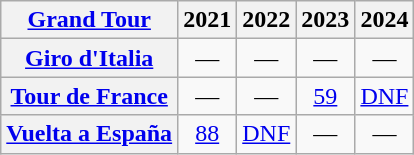<table class="wikitable plainrowheaders">
<tr>
<th scope="col"><a href='#'>Grand Tour</a></th>
<th scope="col">2021</th>
<th scope="col">2022</th>
<th scope="col">2023</th>
<th scope="col">2024</th>
</tr>
<tr style="text-align:center;">
<th scope="row"> <a href='#'>Giro d'Italia</a></th>
<td>—</td>
<td>—</td>
<td>—</td>
<td>—</td>
</tr>
<tr style="text-align:center;">
<th scope="row"> <a href='#'>Tour de France</a></th>
<td>—</td>
<td>—</td>
<td><a href='#'>59</a></td>
<td><a href='#'>DNF</a></td>
</tr>
<tr style="text-align:center;">
<th scope="row"> <a href='#'>Vuelta a España</a></th>
<td><a href='#'>88</a></td>
<td><a href='#'>DNF</a></td>
<td>—</td>
<td>—</td>
</tr>
</table>
